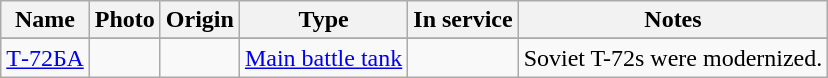<table class="wikitable">
<tr>
<th style="text-align:center;">Name</th>
<th style="text-align:l center;">Photo</th>
<th style="text-align: center;">Origin</th>
<th style="text-align:l center;">Type</th>
<th style="text-align:l center;">In service</th>
<th style="text-align: center;">Notes</th>
</tr>
<tr>
</tr>
<tr>
<td><a href='#'>Т-72БА</a></td>
<td></td>
<td></td>
<td><a href='#'>Main battle tank</a></td>
<td></td>
<td>Soviet T-72s were modernized.</td>
</tr>
</table>
